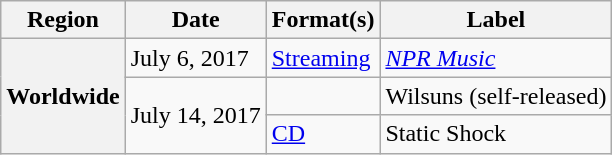<table class="wikitable plainrowheaders">
<tr>
<th scope="col">Region</th>
<th scope="col">Date</th>
<th scope="col">Format(s)</th>
<th scope="col">Label</th>
</tr>
<tr>
<th scope="row" rowspan=3>Worldwide</th>
<td>July 6, 2017</td>
<td><a href='#'>Streaming</a></td>
<td><em><a href='#'>NPR Music</a></em></td>
</tr>
<tr>
<td rowspan=2>July 14, 2017</td>
<td></td>
<td>Wilsuns (self-released)</td>
</tr>
<tr>
<td><a href='#'>CD</a></td>
<td>Static Shock</td>
</tr>
</table>
